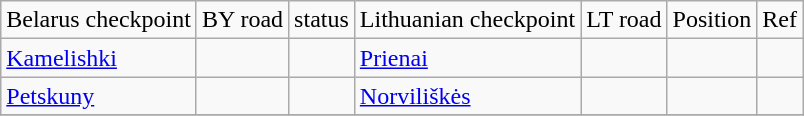<table class="wikitable">
<tr>
<td>Belarus checkpoint</td>
<td>BY road</td>
<td>status</td>
<td>Lithuanian checkpoint</td>
<td>LT road</td>
<td>Position</td>
<td>Ref</td>
</tr>
<tr>
<td><a href='#'>Kamelishki</a></td>
<td></td>
<td></td>
<td><a href='#'>Prienai</a></td>
<td></td>
<td></td>
<td></td>
</tr>
<tr>
<td><a href='#'>Petskuny</a></td>
<td></td>
<td></td>
<td><a href='#'>Norviliškės</a></td>
<td></td>
<td></td>
<td></td>
</tr>
<tr>
</tr>
</table>
